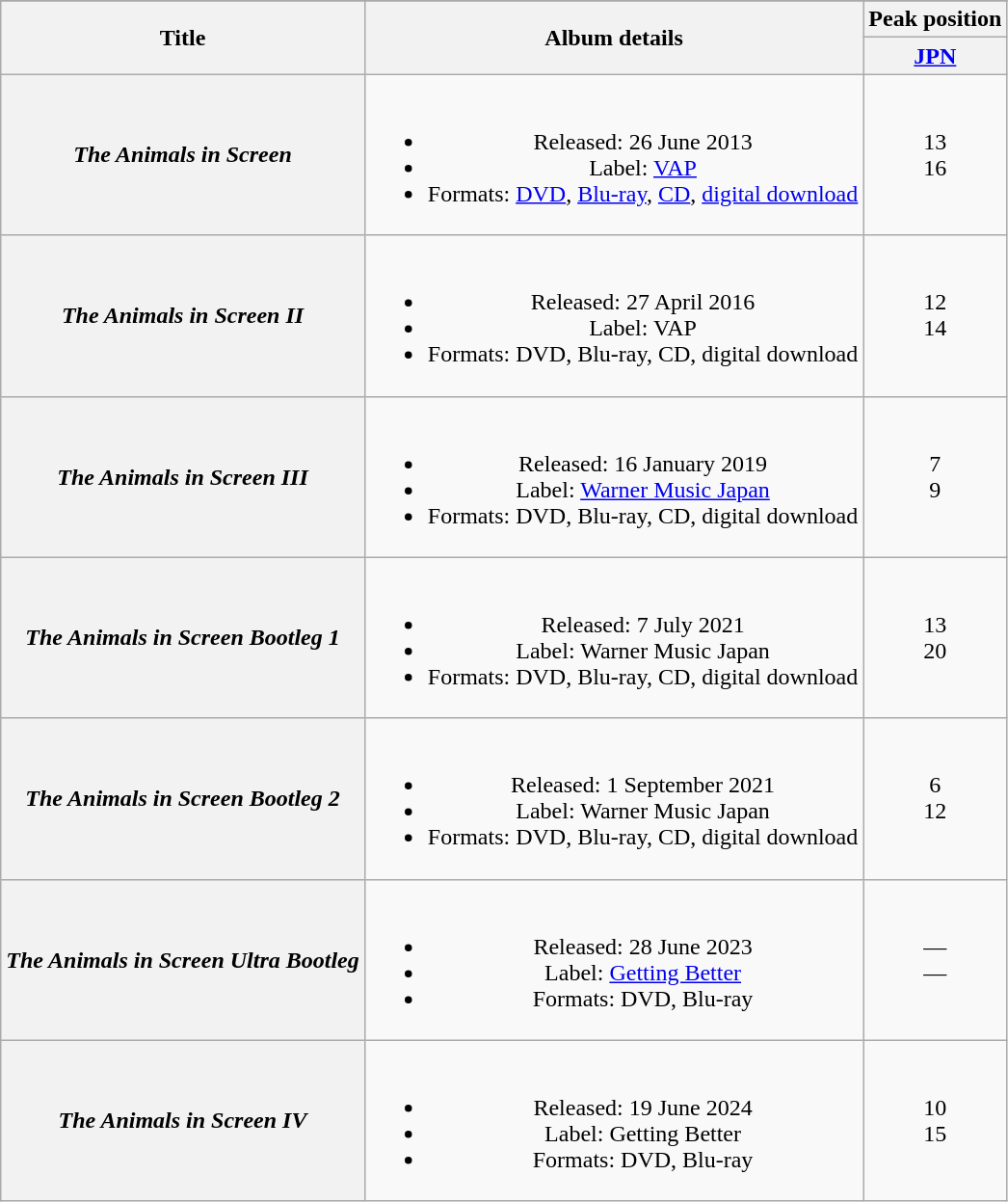<table class="wikitable plainrowheaders" style="text-align:center">
<tr>
</tr>
<tr>
<th scope="col" rowspan="2">Title</th>
<th scope="col" rowspan="2">Album details</th>
<th scope="col" colspan="1">Peak position</th>
</tr>
<tr>
<th scope="col"><a href='#'>JPN</a><br></th>
</tr>
<tr>
<th scope="row"><em>The Animals in Screen</em></th>
<td><br><ul><li>Released: 26 June 2013</li><li>Label: <a href='#'>VAP</a></li><li>Formats: <a href='#'>DVD</a>, <a href='#'>Blu-ray</a>, <a href='#'>CD</a>, <a href='#'>digital download</a></li></ul></td>
<td align="center">13 <br>16 </td>
</tr>
<tr>
<th scope="row"><em>The Animals in Screen II</em></th>
<td><br><ul><li>Released: 27 April 2016</li><li>Label: VAP</li><li>Formats: DVD, Blu-ray, CD, digital download</li></ul></td>
<td align="center">12 <br>14 </td>
</tr>
<tr>
<th scope="row"><em>The Animals in Screen III</em></th>
<td><br><ul><li>Released: 16 January 2019</li><li>Label: <a href='#'>Warner Music Japan</a></li><li>Formats: DVD, Blu-ray, CD, digital download</li></ul></td>
<td align="center">7 <br>9 </td>
</tr>
<tr>
<th scope="row"><em>The Animals in Screen Bootleg 1</em></th>
<td><br><ul><li>Released: 7 July 2021</li><li>Label: Warner Music Japan</li><li>Formats: DVD, Blu-ray, CD, digital download</li></ul></td>
<td align="center">13 <br>20 </td>
</tr>
<tr>
<th scope="row"><em>The Animals in Screen Bootleg 2</em></th>
<td><br><ul><li>Released: 1 September 2021</li><li>Label: Warner Music Japan</li><li>Formats: DVD, Blu-ray, CD, digital download</li></ul></td>
<td align="center">6 <br>12 </td>
</tr>
<tr>
<th scope="row"><em>The Animals in Screen Ultra Bootleg</em></th>
<td><br><ul><li>Released: 28 June 2023</li><li>Label: <a href='#'>Getting Better</a></li><li>Formats: DVD, Blu-ray</li></ul></td>
<td align="center">— <br> — </td>
</tr>
<tr>
<th scope="row"><em>The Animals in Screen IV</em></th>
<td><br><ul><li>Released: 19 June 2024</li><li>Label: Getting Better</li><li>Formats: DVD, Blu-ray</li></ul></td>
<td align="center">10 <br> 15 </td>
</tr>
</table>
